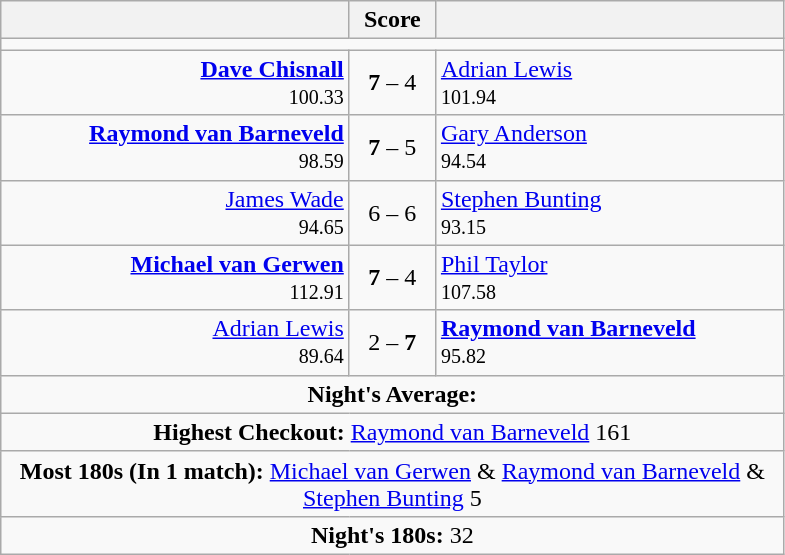<table class=wikitable style="text-align:center">
<tr>
<th width=225></th>
<th width=50>Score</th>
<th width=225></th>
</tr>
<tr align=centre>
<td colspan="3"></td>
</tr>
<tr align=left>
<td align=right><strong><a href='#'>Dave Chisnall</a></strong>  <br><small><span>100.33</span></small></td>
<td align=center><strong>7</strong> – 4</td>
<td> <a href='#'>Adrian Lewis</a> <br><small><span>101.94</span></small></td>
</tr>
<tr align=left>
<td align=right><strong><a href='#'>Raymond van Barneveld</a></strong>  <br><small><span>98.59</span></small></td>
<td align=center><strong>7</strong> – 5</td>
<td> <a href='#'>Gary Anderson</a> <br><small><span>94.54</span></small></td>
</tr>
<tr align=left>
<td align=right><a href='#'>James Wade</a>  <br><small><span>94.65</span></small></td>
<td align=center>6 – 6</td>
<td> <a href='#'>Stephen Bunting</a> <br><small><span>93.15</span></small></td>
</tr>
<tr align=left>
<td align=right><strong><a href='#'>Michael van Gerwen</a></strong>  <br><small><span>112.91</span></small></td>
<td align=center><strong>7</strong> – 4</td>
<td> <a href='#'>Phil Taylor</a> <br><small><span>107.58</span></small></td>
</tr>
<tr align=left>
<td align=right><a href='#'>Adrian Lewis</a>  <br><small><span>89.64</span></small></td>
<td align=center>2 – <strong>7</strong></td>
<td> <strong><a href='#'>Raymond van Barneveld</a></strong> <br><small><span>95.82</span></small></td>
</tr>
<tr align=center>
<td colspan="3"><strong>Night's Average:</strong> </td>
</tr>
<tr align=center>
<td colspan="3"><strong>Highest Checkout:</strong>  <a href='#'>Raymond van Barneveld</a> 161</td>
</tr>
<tr align=center>
<td colspan="3"><strong>Most 180s (In 1 match):</strong>  <a href='#'>Michael van Gerwen</a> &  <a href='#'>Raymond van Barneveld</a> &  <a href='#'>Stephen Bunting</a> 5</td>
</tr>
<tr align=center>
<td colspan="3"><strong>Night's 180s:</strong> 32</td>
</tr>
</table>
